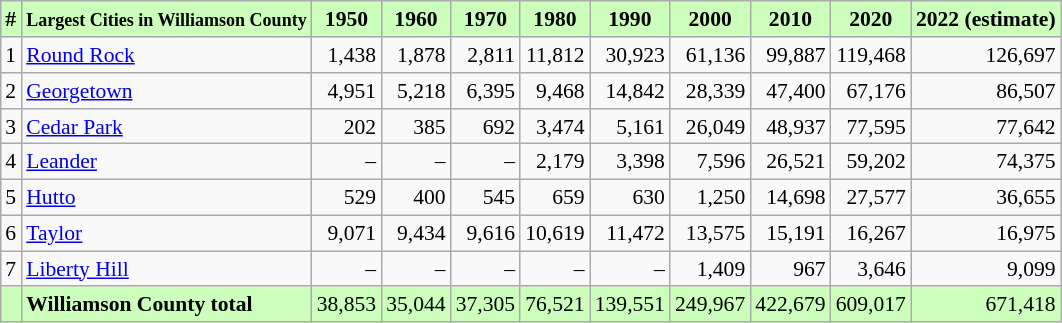<table class="wikitable floatright" style="float: right; font-size:90%">
<tr>
<th style="background-color: #cfb;">#</th>
<th style="background-color: #cfb;"><small>Largest Cities in Williamson County</small></th>
<th style="background-color: #cfb;">1950</th>
<th style="background-color: #cfb;">1960</th>
<th style="background-color: #cfb;">1970</th>
<th style="background-color: #cfb;">1980</th>
<th style="background-color: #cfb;">1990</th>
<th style="background-color: #cfb;">2000</th>
<th style="background-color: #cfb;">2010</th>
<th style="background-color: #cfb;">2020</th>
<th style="background-color: #cfb;">2022 (estimate)</th>
</tr>
<tr --->
<td align="right">1</td>
<td align="left"><a href='#'>Round Rock</a></td>
<td align="right">1,438</td>
<td align="right">1,878</td>
<td align="right">2,811</td>
<td align="right">11,812</td>
<td align="right">30,923</td>
<td align="right">61,136</td>
<td align="right">99,887</td>
<td align="right">119,468</td>
<td align="right">126,697</td>
</tr>
<tr --->
<td align="right">2</td>
<td align="left"><a href='#'>Georgetown</a></td>
<td align="right">4,951</td>
<td align="right">5,218</td>
<td align="right">6,395</td>
<td align="right">9,468</td>
<td align="right">14,842</td>
<td align="right">28,339</td>
<td align="right">47,400</td>
<td align="right">67,176</td>
<td align="right">86,507</td>
</tr>
<tr ---->
<td align="right">3</td>
<td align="left"><a href='#'>Cedar Park</a></td>
<td align="right">202</td>
<td align="right">385</td>
<td align="right">692</td>
<td align="right">3,474</td>
<td align="right">5,161</td>
<td align="right">26,049</td>
<td align="right">48,937</td>
<td align="right">77,595</td>
<td align="right">77,642</td>
</tr>
<tr --->
<td align="right">4</td>
<td align="left"><a href='#'>Leander</a></td>
<td align="right">–</td>
<td align="right">–</td>
<td align="right">–</td>
<td align="right">2,179</td>
<td align="right">3,398</td>
<td align="right">7,596</td>
<td align="right">26,521</td>
<td align="right">59,202</td>
<td align="right">74,375</td>
</tr>
<tr --->
<td align="right">5</td>
<td align="left"><a href='#'>Hutto</a></td>
<td align="right">529</td>
<td align="right">400</td>
<td align="right">545</td>
<td align="right">659</td>
<td align="right">630</td>
<td align="right">1,250</td>
<td align="right">14,698</td>
<td align="right">27,577</td>
<td align="right">36,655</td>
</tr>
<tr --->
<td align="right">6</td>
<td align="left"><a href='#'>Taylor</a></td>
<td align="right">9,071</td>
<td align="right">9,434</td>
<td align="right">9,616</td>
<td align="right">10,619</td>
<td align="right">11,472</td>
<td align="right">13,575</td>
<td align="right">15,191</td>
<td align="right">16,267</td>
<td align="right">16,975</td>
</tr>
<tr --->
<td align="right">7</td>
<td align="left"><a href='#'>Liberty Hill</a></td>
<td align="right">–</td>
<td align="right">–</td>
<td align="right">–</td>
<td align="right">–</td>
<td align="right">–</td>
<td align="right">1,409</td>
<td align="right">967</td>
<td align="right">3,646</td>
<td align="right">9,099</td>
</tr>
<tr --->
<td align="right" style="background-color: #cfb;"></td>
<td align="left" style="background-color: #cfb;"><strong>Williamson County total</strong></td>
<td align="right" style="background-color: #cfb;">38,853</td>
<td align="right" style="background-color: #cfb;">35,044</td>
<td align="right" style="background-color: #cfb;">37,305</td>
<td align="right" style="background-color: #cfb;">76,521</td>
<td align="right" style="background-color: #cfb;">139,551</td>
<td align="right" style="background-color: #cfb;">249,967</td>
<td align="right" style="background-color: #cfb;">422,679</td>
<td align="right" style="background-color: #cfb;">609,017</td>
<td align="right" style="background-color: #cfb;">671,418</td>
</tr>
</table>
